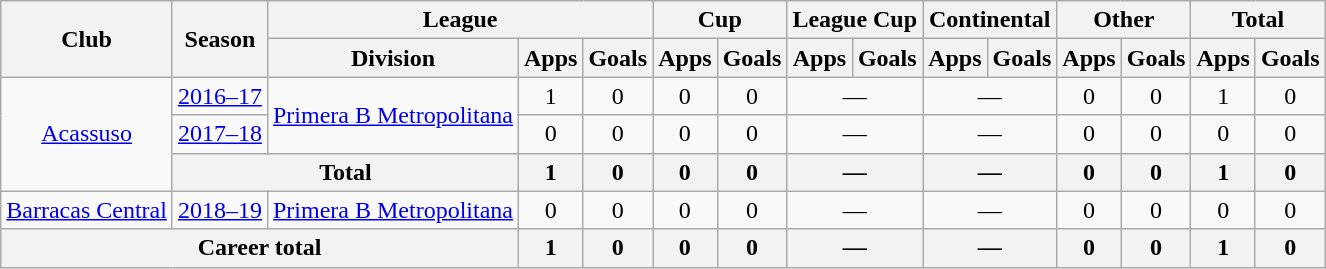<table class="wikitable" style="text-align:center">
<tr>
<th rowspan="2">Club</th>
<th rowspan="2">Season</th>
<th colspan="3">League</th>
<th colspan="2">Cup</th>
<th colspan="2">League Cup</th>
<th colspan="2">Continental</th>
<th colspan="2">Other</th>
<th colspan="2">Total</th>
</tr>
<tr>
<th>Division</th>
<th>Apps</th>
<th>Goals</th>
<th>Apps</th>
<th>Goals</th>
<th>Apps</th>
<th>Goals</th>
<th>Apps</th>
<th>Goals</th>
<th>Apps</th>
<th>Goals</th>
<th>Apps</th>
<th>Goals</th>
</tr>
<tr>
<td rowspan="3"><a href='#'>Acassuso</a></td>
<td><a href='#'>2016–17</a></td>
<td rowspan="2"><a href='#'>Primera B Metropolitana</a></td>
<td>1</td>
<td>0</td>
<td>0</td>
<td>0</td>
<td colspan="2">—</td>
<td colspan="2">—</td>
<td>0</td>
<td>0</td>
<td>1</td>
<td>0</td>
</tr>
<tr>
<td><a href='#'>2017–18</a></td>
<td>0</td>
<td>0</td>
<td>0</td>
<td>0</td>
<td colspan="2">—</td>
<td colspan="2">—</td>
<td>0</td>
<td>0</td>
<td>0</td>
<td>0</td>
</tr>
<tr>
<th colspan="2">Total</th>
<th>1</th>
<th>0</th>
<th>0</th>
<th>0</th>
<th colspan="2">—</th>
<th colspan="2">—</th>
<th>0</th>
<th>0</th>
<th>1</th>
<th>0</th>
</tr>
<tr>
<td rowspan="1"><a href='#'>Barracas Central</a></td>
<td><a href='#'>2018–19</a></td>
<td rowspan="1"><a href='#'>Primera B Metropolitana</a></td>
<td>0</td>
<td>0</td>
<td>0</td>
<td>0</td>
<td colspan="2">—</td>
<td colspan="2">—</td>
<td>0</td>
<td>0</td>
<td>0</td>
<td>0</td>
</tr>
<tr>
<th colspan="3">Career total</th>
<th>1</th>
<th>0</th>
<th>0</th>
<th>0</th>
<th colspan="2">—</th>
<th colspan="2">—</th>
<th>0</th>
<th>0</th>
<th>1</th>
<th>0</th>
</tr>
</table>
